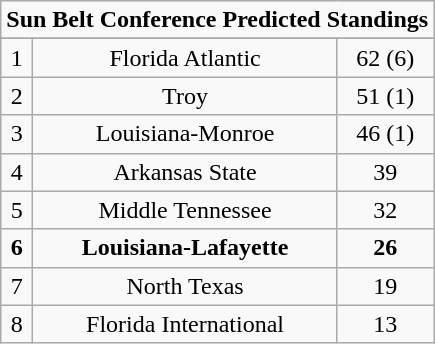<table class= "wikitable">
<tr align="center">
<td align="center" Colspan="3"><strong>Sun Belt Conference Predicted Standings</strong></td>
</tr>
<tr align="center">
</tr>
<tr align="center">
<td>1</td>
<td>Florida Atlantic</td>
<td>62 (6)</td>
</tr>
<tr align="center">
<td>2</td>
<td>Troy</td>
<td>51 (1)</td>
</tr>
<tr align="center">
<td>3</td>
<td>Louisiana-Monroe</td>
<td>46 (1)</td>
</tr>
<tr align="center">
<td>4</td>
<td>Arkansas State</td>
<td>39</td>
</tr>
<tr align="center">
<td>5</td>
<td>Middle Tennessee</td>
<td>32</td>
</tr>
<tr align="center">
<td><strong>6</strong></td>
<td><strong>Louisiana-Lafayette</strong></td>
<td><strong>26</strong></td>
</tr>
<tr align="center">
<td>7</td>
<td>North Texas</td>
<td>19</td>
</tr>
<tr align="center">
<td>8</td>
<td>Florida International</td>
<td>13</td>
</tr>
</table>
